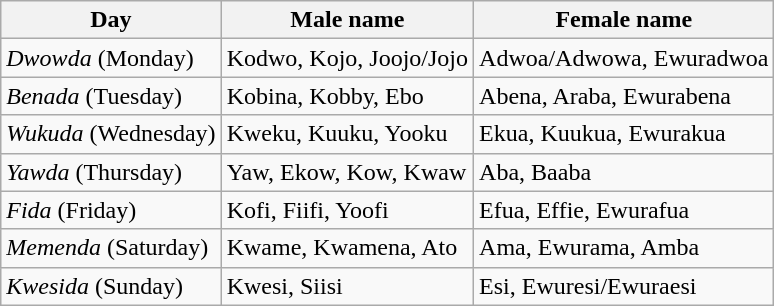<table class="wikitable">
<tr>
<th>Day</th>
<th>Male name</th>
<th>Female name</th>
</tr>
<tr>
<td><em>Dwowda</em> (Monday)</td>
<td>Kodwo, Kojo, Joojo/Jojo</td>
<td>Adwoa/Adwowa, Ewuradwoa</td>
</tr>
<tr>
<td><em>Benada</em> (Tuesday)</td>
<td>Kobina, Kobby, Ebo</td>
<td>Abena, Araba, Ewurabena</td>
</tr>
<tr>
<td><em>Wukuda</em> (Wednesday)</td>
<td>Kweku, Kuuku, Yooku</td>
<td>Ekua, Kuukua, Ewurakua</td>
</tr>
<tr>
<td><em>Yawda</em> (Thursday)</td>
<td>Yaw, Ekow, Kow, Kwaw</td>
<td>Aba, Baaba</td>
</tr>
<tr>
<td><em>Fida</em> (Friday)</td>
<td>Kofi, Fiifi, Yoofi</td>
<td>Efua, Effie, Ewurafua</td>
</tr>
<tr>
<td><em>Memenda</em> (Saturday)</td>
<td>Kwame, Kwamena, Ato</td>
<td>Ama, Ewurama, Amba</td>
</tr>
<tr>
<td><em>Kwesida</em> (Sunday)</td>
<td>Kwesi, Siisi</td>
<td>Esi, Ewuresi/Ewuraesi</td>
</tr>
</table>
